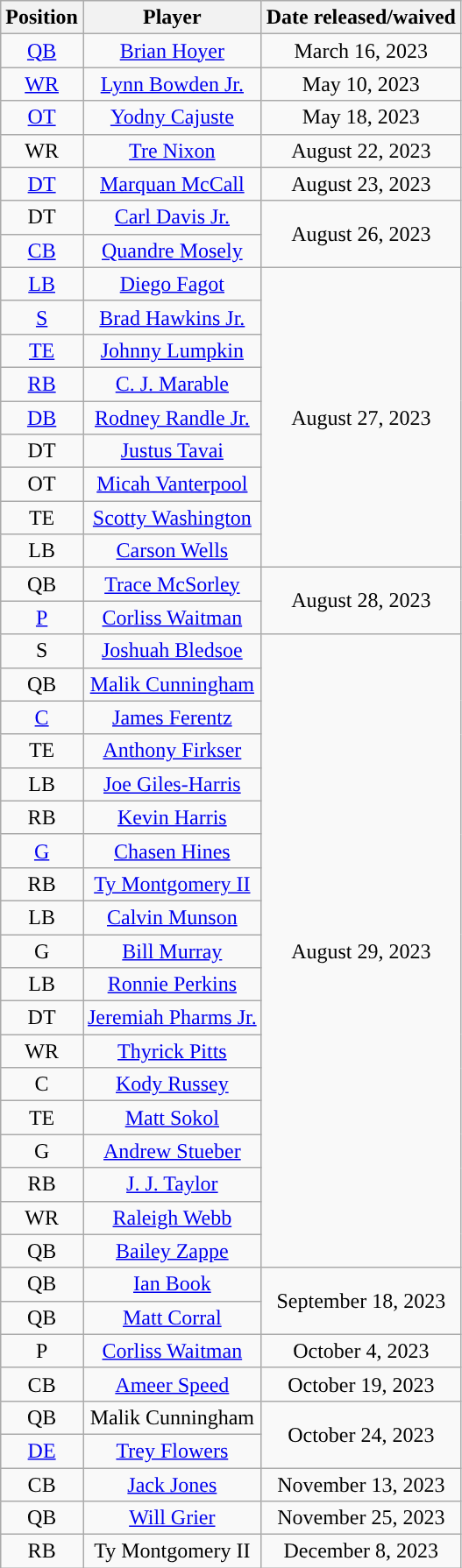<table class="wikitable" style="text-align:center">
<tr>
<th>Position</th>
<th>Player</th>
<th>Date released/waived</th>
</tr>
<tr>
<td><a href='#'>QB</a></td>
<td><a href='#'>Brian Hoyer</a></td>
<td>March 16, 2023</td>
</tr>
<tr>
<td><a href='#'>WR</a></td>
<td><a href='#'>Lynn Bowden Jr.</a></td>
<td>May 10, 2023</td>
</tr>
<tr>
<td><a href='#'>OT</a></td>
<td><a href='#'>Yodny Cajuste</a></td>
<td>May 18, 2023</td>
</tr>
<tr>
<td>WR</td>
<td><a href='#'>Tre Nixon</a></td>
<td>August 22, 2023</td>
</tr>
<tr>
<td><a href='#'>DT</a></td>
<td><a href='#'>Marquan McCall</a></td>
<td>August 23, 2023</td>
</tr>
<tr>
<td>DT</td>
<td><a href='#'>Carl Davis Jr.</a></td>
<td rowspan="2">August 26, 2023</td>
</tr>
<tr>
<td><a href='#'>CB</a></td>
<td><a href='#'>Quandre Mosely</a></td>
</tr>
<tr>
<td><a href='#'>LB</a></td>
<td><a href='#'>Diego Fagot</a></td>
<td rowspan="9">August 27, 2023</td>
</tr>
<tr>
<td><a href='#'>S</a></td>
<td><a href='#'>Brad Hawkins Jr.</a></td>
</tr>
<tr>
<td><a href='#'>TE</a></td>
<td><a href='#'>Johnny Lumpkin</a></td>
</tr>
<tr>
<td><a href='#'>RB</a></td>
<td><a href='#'>C. J. Marable</a></td>
</tr>
<tr>
<td><a href='#'>DB</a></td>
<td><a href='#'>Rodney Randle Jr.</a></td>
</tr>
<tr>
<td>DT</td>
<td><a href='#'>Justus Tavai</a></td>
</tr>
<tr>
<td>OT</td>
<td><a href='#'>Micah Vanterpool</a></td>
</tr>
<tr>
<td>TE</td>
<td><a href='#'>Scotty Washington</a></td>
</tr>
<tr>
<td>LB</td>
<td><a href='#'>Carson Wells</a></td>
</tr>
<tr>
<td>QB</td>
<td><a href='#'>Trace McSorley</a></td>
<td rowspan="2">August 28, 2023</td>
</tr>
<tr>
<td><a href='#'>P</a></td>
<td><a href='#'>Corliss Waitman</a></td>
</tr>
<tr>
<td>S</td>
<td><a href='#'>Joshuah Bledsoe</a></td>
<td rowspan="19">August 29, 2023</td>
</tr>
<tr>
<td>QB</td>
<td><a href='#'>Malik Cunningham</a></td>
</tr>
<tr>
<td><a href='#'>C</a></td>
<td><a href='#'>James Ferentz</a></td>
</tr>
<tr>
<td>TE</td>
<td><a href='#'>Anthony Firkser</a></td>
</tr>
<tr>
<td>LB</td>
<td><a href='#'>Joe Giles-Harris</a></td>
</tr>
<tr>
<td>RB</td>
<td><a href='#'>Kevin Harris</a></td>
</tr>
<tr>
<td><a href='#'>G</a></td>
<td><a href='#'>Chasen Hines</a></td>
</tr>
<tr>
<td>RB</td>
<td><a href='#'>Ty Montgomery II</a></td>
</tr>
<tr>
<td>LB</td>
<td><a href='#'>Calvin Munson</a></td>
</tr>
<tr>
<td>G</td>
<td><a href='#'>Bill Murray</a></td>
</tr>
<tr>
<td>LB</td>
<td><a href='#'>Ronnie Perkins</a></td>
</tr>
<tr>
<td>DT</td>
<td><a href='#'>Jeremiah Pharms Jr.</a></td>
</tr>
<tr>
<td>WR</td>
<td><a href='#'>Thyrick Pitts</a></td>
</tr>
<tr>
<td>C</td>
<td><a href='#'>Kody Russey</a></td>
</tr>
<tr>
<td>TE</td>
<td><a href='#'>Matt Sokol</a></td>
</tr>
<tr>
<td>G</td>
<td><a href='#'>Andrew Stueber</a></td>
</tr>
<tr>
<td>RB</td>
<td><a href='#'>J. J. Taylor</a></td>
</tr>
<tr>
<td>WR</td>
<td><a href='#'>Raleigh Webb</a></td>
</tr>
<tr>
<td>QB</td>
<td><a href='#'>Bailey Zappe</a></td>
</tr>
<tr>
<td>QB</td>
<td><a href='#'>Ian Book</a></td>
<td rowspan="2">September 18, 2023</td>
</tr>
<tr>
<td>QB</td>
<td><a href='#'>Matt Corral</a></td>
</tr>
<tr>
<td>P</td>
<td><a href='#'>Corliss Waitman</a></td>
<td>October 4, 2023</td>
</tr>
<tr>
<td>CB</td>
<td><a href='#'>Ameer Speed</a></td>
<td>October 19, 2023</td>
</tr>
<tr>
<td>QB</td>
<td>Malik Cunningham</td>
<td rowspan="2">October 24, 2023</td>
</tr>
<tr>
<td><a href='#'>DE</a></td>
<td><a href='#'>Trey Flowers</a></td>
</tr>
<tr>
<td>CB</td>
<td><a href='#'>Jack Jones</a></td>
<td>November 13, 2023</td>
</tr>
<tr>
<td>QB</td>
<td><a href='#'>Will Grier</a></td>
<td>November 25, 2023</td>
</tr>
<tr>
<td>RB</td>
<td>Ty Montgomery II</td>
<td>December 8, 2023</td>
</tr>
</table>
